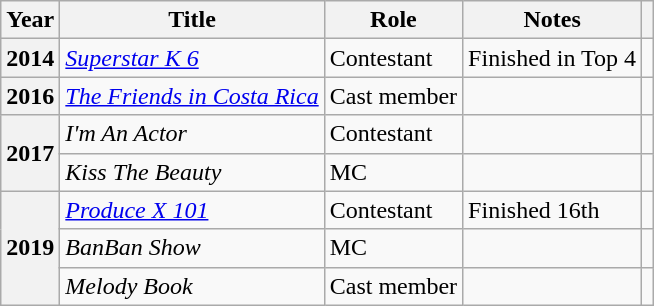<table class="wikitable plainrowheaders">
<tr>
<th scope="col">Year</th>
<th scope="col">Title</th>
<th scope="col">Role</th>
<th scope="col">Notes</th>
<th scope="col" class="unsortable"></th>
</tr>
<tr>
<th scope="row">2014</th>
<td><em><a href='#'>Superstar K 6</a></em></td>
<td>Contestant</td>
<td>Finished in Top 4</td>
<td></td>
</tr>
<tr>
<th scope="row">2016</th>
<td><em><a href='#'>The Friends in Costa Rica</a></em></td>
<td>Cast member</td>
<td></td>
<td></td>
</tr>
<tr>
<th scope="row" rowspan="2">2017</th>
<td><em>I'm An Actor</em></td>
<td>Contestant</td>
<td></td>
<td></td>
</tr>
<tr>
<td><em>Kiss The Beauty</em></td>
<td>MC</td>
<td></td>
<td></td>
</tr>
<tr>
<th scope="row" rowspan="3">2019</th>
<td><em><a href='#'>Produce X 101</a></em></td>
<td>Contestant</td>
<td>Finished 16th</td>
<td></td>
</tr>
<tr>
<td><em>BanBan Show</em></td>
<td>MC</td>
<td></td>
<td></td>
</tr>
<tr>
<td><em>Melody Book</em></td>
<td>Cast member</td>
<td></td>
<td></td>
</tr>
</table>
